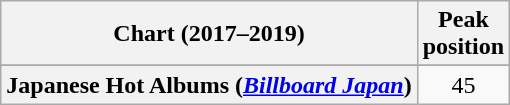<table class="wikitable plainrowheaders sortable" style="text-align:center">
<tr>
<th scope="col">Chart (2017–2019)</th>
<th scope="col">Peak<br>position</th>
</tr>
<tr>
</tr>
<tr>
<th scope="row">Japanese Hot Albums (<em><a href='#'>Billboard Japan</a></em>)</th>
<td>45</td>
</tr>
</table>
